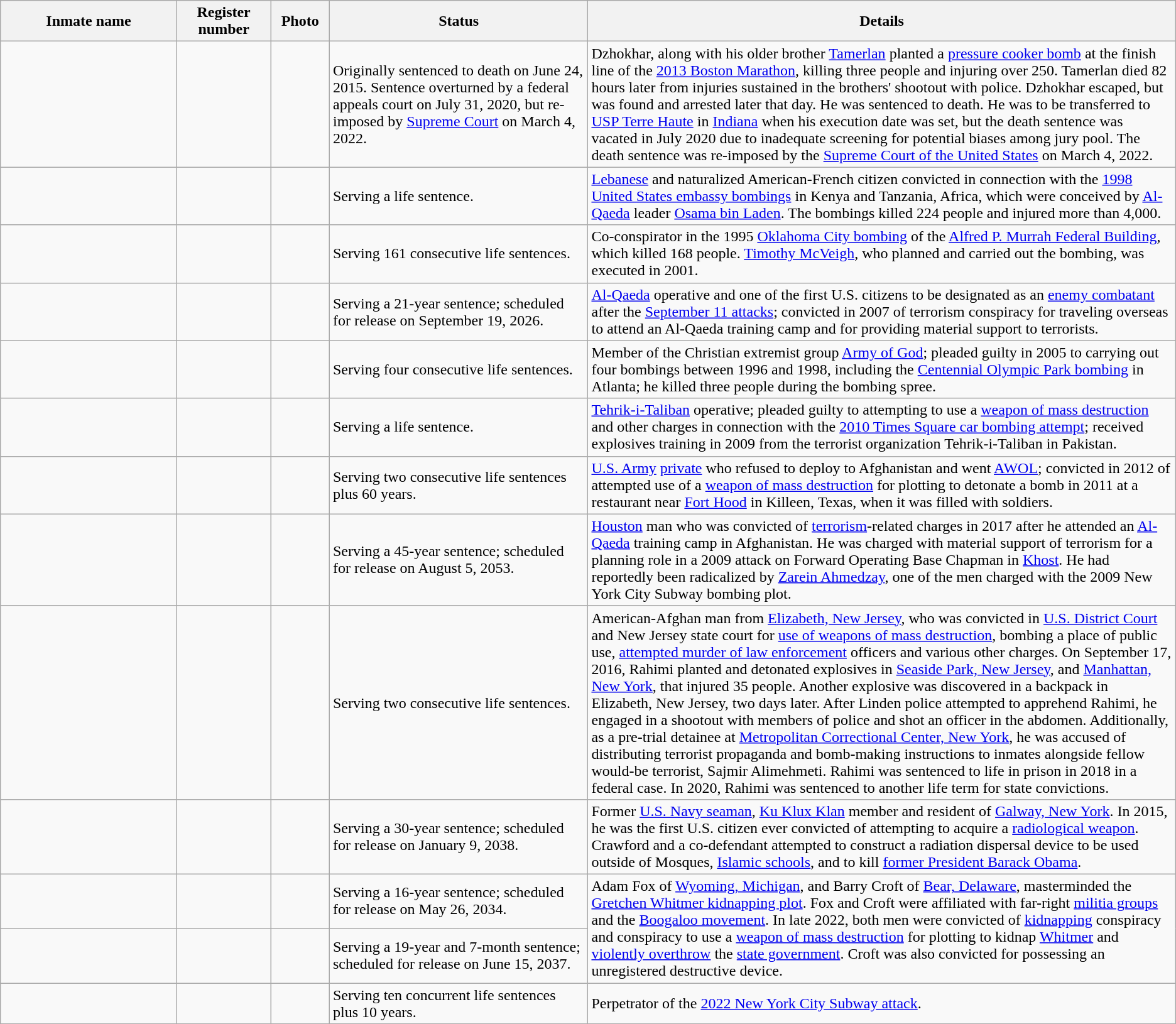<table class="wikitable sortable">
<tr>
<th width=15%>Inmate name</th>
<th width=8%>Register number</th>
<th width=5%>Photo</th>
<th width=22%>Status</th>
<th width=50%>Details</th>
</tr>
<tr>
<td style="text-align:center;"></td>
<td style="text-align:center;"><br></td>
<td style="text-align:center;"></td>
<td>Originally sentenced to death on June 24, 2015. Sentence overturned by a federal appeals court on July 31, 2020, but re-imposed by <a href='#'>Supreme Court</a> on March 4, 2022.</td>
<td>Dzhokhar, along with his older brother <a href='#'>Tamerlan</a> planted a <a href='#'>pressure cooker bomb</a> at the finish line of the <a href='#'>2013 Boston Marathon</a>, killing three people and injuring over 250. Tamerlan died 82 hours later from injuries sustained in the brothers' shootout with police. Dzhokhar escaped, but was found and arrested later that day. He was sentenced to death. He was to be transferred to <a href='#'>USP Terre Haute</a> in <a href='#'>Indiana</a> when his execution date was set, but the death sentence was vacated in July 2020 due to inadequate screening for potential biases among jury pool. The death sentence was re-imposed by the <a href='#'>Supreme Court of the United States</a> on March 4, 2022.</td>
</tr>
<tr>
<td style="text-align:center;"></td>
<td style="text-align:center;"></td>
<td style="text-align:center;"></td>
<td>Serving a life sentence.</td>
<td><a href='#'>Lebanese</a> and naturalized American-French citizen convicted in connection with the <a href='#'>1998 United States embassy bombings</a> in Kenya and Tanzania, Africa, which were conceived by <a href='#'>Al-Qaeda</a> leader <a href='#'>Osama bin Laden</a>. The bombings killed 224 people and injured more than 4,000.</td>
</tr>
<tr>
<td style="text-align:center;"></td>
<td style="text-align:center;"> </td>
<td style="text-align:center;"></td>
<td>Serving 161 consecutive life sentences.</td>
<td>Co-conspirator in the 1995 <a href='#'>Oklahoma City bombing</a> of the <a href='#'>Alfred P. Murrah Federal Building</a>, which killed 168 people. <a href='#'>Timothy McVeigh</a>, who planned and carried out the bombing, was executed in 2001.</td>
</tr>
<tr>
<td style="text-align:center;"></td>
<td style="text-align:center;"> </td>
<td style="text-align:center;"></td>
<td>Serving a 21-year sentence; scheduled for release on September 19, 2026.</td>
<td><a href='#'>Al-Qaeda</a> operative and one of the first U.S. citizens to be designated as an <a href='#'>enemy combatant</a> after the <a href='#'>September 11 attacks</a>; convicted in 2007 of terrorism conspiracy for traveling overseas to attend an Al-Qaeda training camp and for providing material support to terrorists.</td>
</tr>
<tr>
<td style="text-align:center;"></td>
<td style="text-align:center;"> </td>
<td style="text-align:center;"></td>
<td>Serving four consecutive life sentences.</td>
<td>Member of the Christian extremist group <a href='#'>Army of God</a>; pleaded guilty in 2005 to carrying out four bombings between 1996 and 1998, including the <a href='#'>Centennial Olympic Park bombing</a> in Atlanta; he killed three people during the bombing spree.</td>
</tr>
<tr>
<td style="text-align:center;"></td>
<td style="text-align:center;"> </td>
<td style="text-align:center;"></td>
<td>Serving a life sentence.</td>
<td><a href='#'>Tehrik-i-Taliban</a> operative; pleaded guilty to attempting to use a <a href='#'>weapon of mass destruction</a> and other charges in connection with the <a href='#'>2010 Times Square car bombing attempt</a>; received explosives training in 2009 from the terrorist organization Tehrik-i-Taliban in Pakistan.</td>
</tr>
<tr>
<td style="text-align:center;"></td>
<td style="text-align:center;"></td>
<td style="text-align:center;"></td>
<td>Serving two consecutive life sentences plus 60 years.</td>
<td><a href='#'>U.S. Army</a> <a href='#'>private</a> who refused to deploy to Afghanistan and went <a href='#'>AWOL</a>; convicted in 2012 of attempted use of a <a href='#'>weapon of mass destruction</a> for plotting to detonate a bomb in 2011 at a restaurant near <a href='#'>Fort Hood</a> in Killeen, Texas, when it was filled with soldiers.</td>
</tr>
<tr>
<td style="text-align:center;"></td>
<td style="text-align:center;"></td>
<td style="text-align:center;"></td>
<td>Serving a 45-year sentence; scheduled for release on August 5, 2053.</td>
<td><a href='#'>Houston</a> man who was convicted of <a href='#'>terrorism</a>-related charges in 2017 after he attended an <a href='#'>Al-Qaeda</a> training camp in Afghanistan. He was charged with material support of terrorism for a planning role in a 2009 attack on Forward Operating Base Chapman in <a href='#'>Khost</a>. He had reportedly been radicalized by <a href='#'>Zarein Ahmedzay</a>, one of the men charged with the 2009 New York City Subway bombing plot.</td>
</tr>
<tr>
<td style="text-align:center;"></td>
<td style="text-align:center;"></td>
<td style="text-align:center;"></td>
<td>Serving two consecutive life sentences.</td>
<td>American-Afghan man from <a href='#'>Elizabeth, New Jersey</a>, who was convicted in <a href='#'>U.S. District Court</a> and New Jersey state court for <a href='#'>use of weapons of mass destruction</a>, bombing a place of public use, <a href='#'>attempted murder of law enforcement</a> officers and various other charges. On September 17, 2016, Rahimi planted and detonated explosives in <a href='#'>Seaside Park, New Jersey</a>, and <a href='#'>Manhattan, New York</a>, that injured 35 people. Another explosive was discovered in a backpack in Elizabeth, New Jersey, two days later. After Linden police attempted to apprehend Rahimi, he engaged in a shootout with members of police and shot an officer in the abdomen. Additionally, as a pre-trial detainee at <a href='#'>Metropolitan Correctional Center, New York</a>, he was accused of distributing terrorist propaganda and bomb-making instructions to inmates alongside fellow would-be terrorist, Sajmir Alimehmeti. Rahimi was sentenced to life in prison in 2018 in a federal case. In 2020, Rahimi was sentenced to another life term for state convictions.</td>
</tr>
<tr>
<td style="text-align:center;"></td>
<td style="text-align:center;"></td>
<td style="text-align:center;"></td>
<td>Serving a 30-year sentence; scheduled for release on January 9, 2038.</td>
<td>Former <a href='#'>U.S. Navy seaman</a>, <a href='#'>Ku Klux Klan</a> member and resident of <a href='#'>Galway, New York</a>. In 2015, he was the first U.S. citizen ever convicted of attempting to acquire a <a href='#'>radiological weapon</a>. Crawford and a co-defendant attempted to construct a radiation dispersal device to be used outside of Mosques, <a href='#'>Islamic schools</a>, and to kill <a href='#'>former President Barack Obama</a>.</td>
</tr>
<tr>
<td style="text-align:center;"></td>
<td style="text-align:center;"></td>
<td style="text-align:center;"></td>
<td>Serving a 16-year sentence; scheduled for release on May 26, 2034.</td>
<td rowspan=2>Adam Fox of <a href='#'>Wyoming, Michigan</a>, and Barry Croft of <a href='#'>Bear, Delaware</a>, masterminded the <a href='#'>Gretchen Whitmer kidnapping plot</a>. Fox and Croft were affiliated with far-right <a href='#'>militia groups</a> and the <a href='#'>Boogaloo movement</a>. In late 2022, both men were convicted of <a href='#'>kidnapping</a> conspiracy and conspiracy to use a <a href='#'>weapon of mass destruction</a> for plotting to kidnap <a href='#'>Whitmer</a> and <a href='#'>violently overthrow</a> the <a href='#'>state government</a>. Croft was also convicted for possessing an unregistered destructive device.</td>
</tr>
<tr>
<td style="text-align:center;"></td>
<td style="text-align:center;"></td>
<td style="text-align:center;"></td>
<td>Serving a 19-year and 7-month sentence; scheduled for release on June 15, 2037.</td>
</tr>
<tr>
<td style="text-align:center;"></td>
<td style="text-align:center;"></td>
<td style="text-align:center;"></td>
<td>Serving ten concurrent life sentences plus 10 years.</td>
<td rowspan=2>Perpetrator of the <a href='#'>2022 New York City Subway attack</a>.</td>
</tr>
</table>
